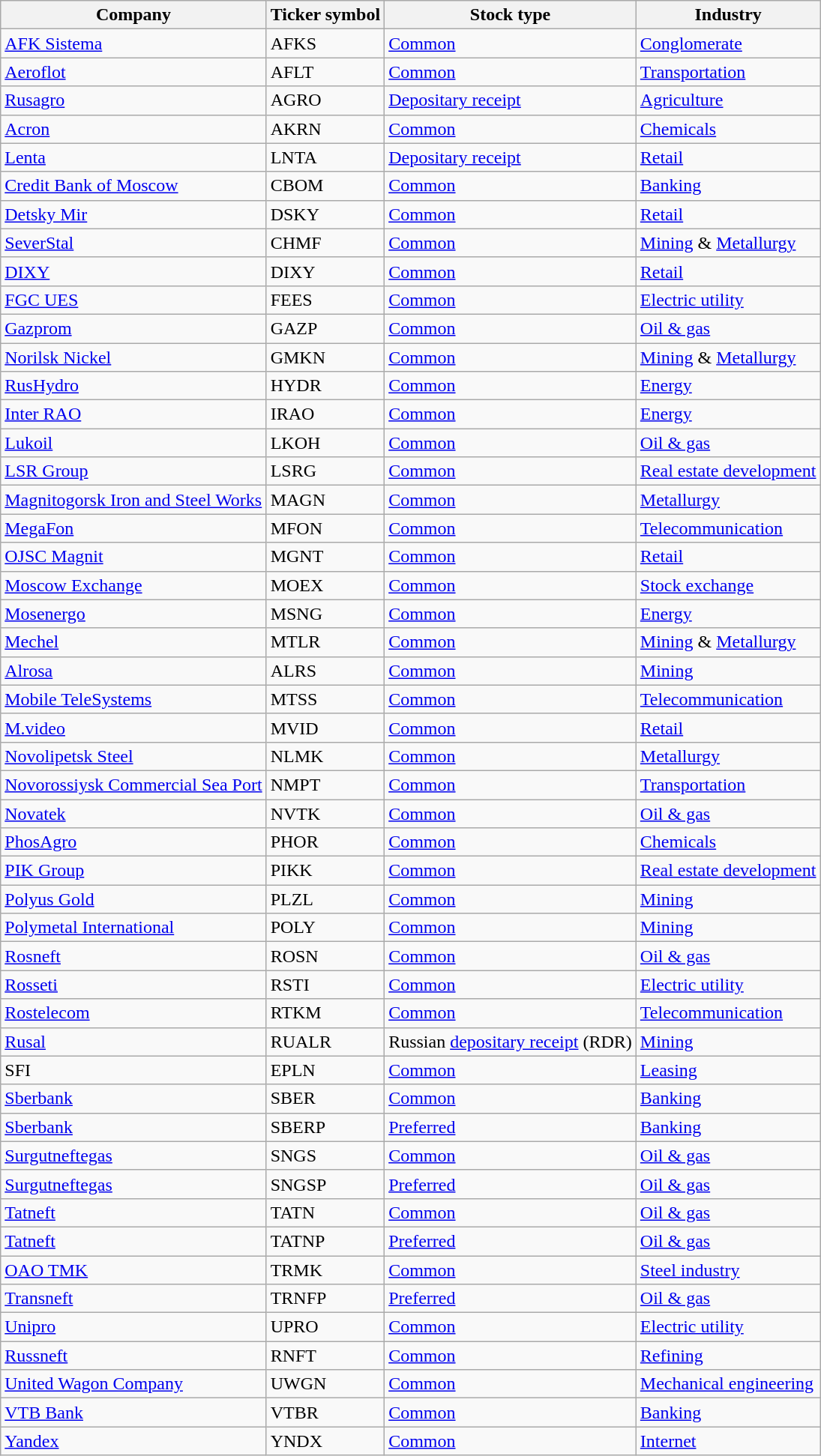<table class="wikitable" id="constituents" border="1" class="wikitable sortable" id="constituents">
<tr>
<th>Company</th>
<th>Ticker symbol</th>
<th>Stock type</th>
<th>Industry</th>
</tr>
<tr>
<td><a href='#'>AFK Sistema</a></td>
<td>AFKS</td>
<td><a href='#'>Common</a></td>
<td><a href='#'>Conglomerate</a></td>
</tr>
<tr>
<td><a href='#'>Aeroflot</a></td>
<td>AFLT</td>
<td><a href='#'>Common</a></td>
<td><a href='#'>Transportation</a></td>
</tr>
<tr>
<td><a href='#'>Rusagro</a></td>
<td>AGRO</td>
<td><a href='#'>Depositary receipt</a></td>
<td><a href='#'>Agriculture</a></td>
</tr>
<tr>
<td><a href='#'>Acron</a></td>
<td>AKRN</td>
<td><a href='#'>Common</a></td>
<td><a href='#'>Chemicals</a></td>
</tr>
<tr>
<td><a href='#'>Lenta</a></td>
<td>LNTA</td>
<td><a href='#'>Depositary receipt</a></td>
<td><a href='#'>Retail</a></td>
</tr>
<tr>
<td><a href='#'>Credit Bank of Moscow</a></td>
<td>CBOM</td>
<td><a href='#'>Common</a></td>
<td><a href='#'>Banking</a></td>
</tr>
<tr>
<td><a href='#'>Detsky Mir</a></td>
<td>DSKY</td>
<td><a href='#'>Common</a></td>
<td><a href='#'>Retail</a></td>
</tr>
<tr>
<td><a href='#'>SeverStal</a></td>
<td>CHMF</td>
<td><a href='#'>Common</a></td>
<td><a href='#'>Mining</a> & <a href='#'>Metallurgy</a></td>
</tr>
<tr>
<td><a href='#'>DIXY</a></td>
<td>DIXY</td>
<td><a href='#'>Common</a></td>
<td><a href='#'>Retail</a></td>
</tr>
<tr>
<td><a href='#'>FGC UES</a></td>
<td>FEES</td>
<td><a href='#'>Common</a></td>
<td><a href='#'>Electric utility</a></td>
</tr>
<tr>
<td><a href='#'>Gazprom</a></td>
<td>GAZP</td>
<td><a href='#'>Common</a></td>
<td><a href='#'>Oil & gas</a></td>
</tr>
<tr>
<td><a href='#'>Norilsk Nickel</a></td>
<td>GMKN</td>
<td><a href='#'>Common</a></td>
<td><a href='#'>Mining</a> & <a href='#'>Metallurgy</a></td>
</tr>
<tr>
<td><a href='#'>RusHydro</a></td>
<td>HYDR</td>
<td><a href='#'>Common</a></td>
<td><a href='#'>Energy</a></td>
</tr>
<tr>
<td><a href='#'>Inter RAO</a></td>
<td>IRAO</td>
<td><a href='#'>Common</a></td>
<td><a href='#'>Energy</a></td>
</tr>
<tr>
<td><a href='#'>Lukoil</a></td>
<td>LKOH</td>
<td><a href='#'>Common</a></td>
<td><a href='#'>Oil & gas</a></td>
</tr>
<tr>
<td><a href='#'>LSR Group</a></td>
<td>LSRG</td>
<td><a href='#'>Common</a></td>
<td><a href='#'>Real estate development</a></td>
</tr>
<tr>
<td><a href='#'>Magnitogorsk Iron and Steel Works</a></td>
<td>MAGN</td>
<td><a href='#'>Common</a></td>
<td><a href='#'>Metallurgy</a></td>
</tr>
<tr>
<td><a href='#'>MegaFon</a></td>
<td>MFON</td>
<td><a href='#'>Common</a></td>
<td><a href='#'>Telecommunication</a></td>
</tr>
<tr>
<td><a href='#'>OJSC Magnit</a></td>
<td>MGNT</td>
<td><a href='#'>Common</a></td>
<td><a href='#'>Retail</a></td>
</tr>
<tr>
<td><a href='#'>Moscow Exchange</a></td>
<td>MOEX</td>
<td><a href='#'>Common</a></td>
<td><a href='#'>Stock exchange</a></td>
</tr>
<tr>
<td><a href='#'>Mosenergo</a></td>
<td>MSNG</td>
<td><a href='#'>Common</a></td>
<td><a href='#'>Energy</a></td>
</tr>
<tr>
<td><a href='#'>Mechel</a></td>
<td>MTLR</td>
<td><a href='#'>Common</a></td>
<td><a href='#'>Mining</a> & <a href='#'>Metallurgy</a></td>
</tr>
<tr>
<td><a href='#'>Alrosa</a></td>
<td>ALRS</td>
<td><a href='#'>Common</a></td>
<td><a href='#'>Mining</a></td>
</tr>
<tr>
<td><a href='#'>Mobile TeleSystems</a></td>
<td>MTSS</td>
<td><a href='#'>Common</a></td>
<td><a href='#'>Telecommunication</a></td>
</tr>
<tr>
<td><a href='#'>M.video</a></td>
<td>MVID</td>
<td><a href='#'>Common</a></td>
<td><a href='#'>Retail</a></td>
</tr>
<tr>
<td><a href='#'>Novolipetsk Steel</a></td>
<td>NLMK</td>
<td><a href='#'>Common</a></td>
<td><a href='#'>Metallurgy</a></td>
</tr>
<tr>
<td><a href='#'>Novorossiysk Commercial Sea Port</a></td>
<td>NMPT</td>
<td><a href='#'>Common</a></td>
<td><a href='#'>Transportation</a></td>
</tr>
<tr>
<td><a href='#'>Novatek</a></td>
<td>NVTK</td>
<td><a href='#'>Common</a></td>
<td><a href='#'>Oil & gas</a></td>
</tr>
<tr>
<td><a href='#'>PhosAgro</a></td>
<td>PHOR</td>
<td><a href='#'>Common</a></td>
<td><a href='#'>Chemicals</a></td>
</tr>
<tr>
<td><a href='#'>PIK Group</a></td>
<td>PIKK</td>
<td><a href='#'>Common</a></td>
<td><a href='#'>Real estate development</a></td>
</tr>
<tr>
<td><a href='#'>Polyus Gold</a></td>
<td>PLZL</td>
<td><a href='#'>Common</a></td>
<td><a href='#'>Mining</a></td>
</tr>
<tr>
<td><a href='#'>Polymetal International</a></td>
<td>POLY</td>
<td><a href='#'>Common</a></td>
<td><a href='#'>Mining</a></td>
</tr>
<tr>
<td><a href='#'>Rosneft</a></td>
<td>ROSN</td>
<td><a href='#'>Common</a></td>
<td><a href='#'>Oil & gas</a></td>
</tr>
<tr>
<td><a href='#'>Rosseti</a></td>
<td>RSTI</td>
<td><a href='#'>Common</a></td>
<td><a href='#'>Electric utility</a></td>
</tr>
<tr>
<td><a href='#'>Rostelecom</a></td>
<td>RTKM</td>
<td><a href='#'>Common</a></td>
<td><a href='#'>Telecommunication</a></td>
</tr>
<tr>
<td><a href='#'>Rusal</a></td>
<td>RUALR</td>
<td>Russian <a href='#'>depositary receipt</a> (RDR)</td>
<td><a href='#'>Mining</a></td>
</tr>
<tr>
<td>SFI</td>
<td>EPLN</td>
<td><a href='#'>Common</a></td>
<td><a href='#'>Leasing</a></td>
</tr>
<tr>
<td><a href='#'>Sberbank</a></td>
<td>SBER</td>
<td><a href='#'>Common</a></td>
<td><a href='#'>Banking</a></td>
</tr>
<tr>
<td><a href='#'>Sberbank</a></td>
<td>SBERP</td>
<td><a href='#'>Preferred</a></td>
<td><a href='#'>Banking</a></td>
</tr>
<tr>
<td><a href='#'>Surgutneftegas</a></td>
<td>SNGS</td>
<td><a href='#'>Common</a></td>
<td><a href='#'>Oil & gas</a></td>
</tr>
<tr>
<td><a href='#'>Surgutneftegas</a></td>
<td>SNGSP</td>
<td><a href='#'>Preferred</a></td>
<td><a href='#'>Oil & gas</a></td>
</tr>
<tr>
<td><a href='#'>Tatneft</a></td>
<td>TATN</td>
<td><a href='#'>Common</a></td>
<td><a href='#'>Oil & gas</a></td>
</tr>
<tr>
<td><a href='#'>Tatneft</a></td>
<td>TATNP</td>
<td><a href='#'>Preferred</a></td>
<td><a href='#'>Oil & gas</a></td>
</tr>
<tr>
<td><a href='#'>OAO TMK</a></td>
<td>TRMK</td>
<td><a href='#'>Common</a></td>
<td><a href='#'>Steel industry</a></td>
</tr>
<tr>
<td><a href='#'>Transneft</a></td>
<td>TRNFP</td>
<td><a href='#'>Preferred</a></td>
<td><a href='#'>Oil & gas</a></td>
</tr>
<tr>
<td><a href='#'>Unipro</a></td>
<td>UPRO</td>
<td><a href='#'>Common</a></td>
<td><a href='#'>Electric utility</a></td>
</tr>
<tr>
<td><a href='#'>Russneft</a></td>
<td>RNFT</td>
<td><a href='#'>Common</a></td>
<td><a href='#'>Refining</a></td>
</tr>
<tr>
<td><a href='#'>United Wagon Company</a></td>
<td>UWGN</td>
<td><a href='#'>Common</a></td>
<td><a href='#'>Mechanical engineering</a></td>
</tr>
<tr>
<td><a href='#'>VTB Bank</a></td>
<td>VTBR</td>
<td><a href='#'>Common</a></td>
<td><a href='#'>Banking</a></td>
</tr>
<tr>
<td><a href='#'>Yandex</a></td>
<td>YNDX</td>
<td><a href='#'>Common</a></td>
<td><a href='#'>Internet</a></td>
</tr>
</table>
